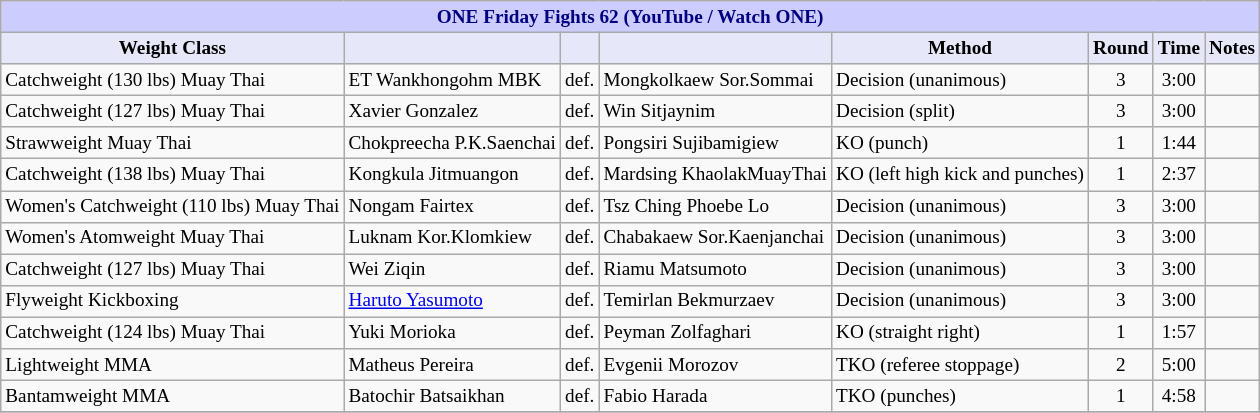<table class="wikitable" style="font-size: 80%;">
<tr>
<th colspan="8" style="background-color: #ccf; color: #000080; text-align: center;"><strong>ONE Friday Fights 62 (YouTube / Watch ONE)</strong></th>
</tr>
<tr>
<th colspan="1" style="background-color: #E6E8FA; color: #000000; text-align: center;">Weight Class</th>
<th colspan="1" style="background-color: #E6E8FA; color: #000000; text-align: center;"></th>
<th colspan="1" style="background-color: #E6E8FA; color: #000000; text-align: center;"></th>
<th colspan="1" style="background-color: #E6E8FA; color: #000000; text-align: center;"></th>
<th colspan="1" style="background-color: #E6E8FA; color: #000000; text-align: center;">Method</th>
<th colspan="1" style="background-color: #E6E8FA; color: #000000; text-align: center;">Round</th>
<th colspan="1" style="background-color: #E6E8FA; color: #000000; text-align: center;">Time</th>
<th colspan="1" style="background-color: #E6E8FA; color: #000000; text-align: center;">Notes</th>
</tr>
<tr>
<td>Catchweight (130 lbs) Muay Thai</td>
<td> ET Wankhongohm MBK</td>
<td>def.</td>
<td> Mongkolkaew Sor.Sommai</td>
<td>Decision (unanimous)</td>
<td align=center>3</td>
<td align=center>3:00</td>
<td></td>
</tr>
<tr>
<td>Catchweight (127 lbs) Muay Thai</td>
<td> Xavier Gonzalez</td>
<td>def.</td>
<td> Win Sitjaynim</td>
<td>Decision (split)</td>
<td align=center>3</td>
<td align=center>3:00</td>
<td></td>
</tr>
<tr>
<td>Strawweight Muay Thai</td>
<td> Chokpreecha P.K.Saenchai</td>
<td>def.</td>
<td> Pongsiri Sujibamigiew</td>
<td>KO (punch)</td>
<td align=center>1</td>
<td align=center>1:44</td>
<td></td>
</tr>
<tr>
<td>Catchweight (138 lbs) Muay Thai</td>
<td> Kongkula Jitmuangon</td>
<td>def.</td>
<td> Mardsing KhaolakMuayThai</td>
<td>KO (left high kick and punches)</td>
<td align=center>1</td>
<td align=center>2:37</td>
<td></td>
</tr>
<tr>
<td>Women's Catchweight (110 lbs) Muay Thai</td>
<td> Nongam Fairtex</td>
<td>def.</td>
<td> Tsz Ching Phoebe Lo</td>
<td>Decision (unanimous)</td>
<td align=center>3</td>
<td align=center>3:00</td>
<td></td>
</tr>
<tr>
<td>Women's Atomweight Muay Thai</td>
<td> Luknam Kor.Klomkiew</td>
<td>def.</td>
<td> Chabakaew Sor.Kaenjanchai</td>
<td>Decision (unanimous)</td>
<td align=center>3</td>
<td align=center>3:00</td>
<td></td>
</tr>
<tr>
<td>Catchweight (127 lbs) Muay Thai</td>
<td> Wei Ziqin</td>
<td>def.</td>
<td> Riamu Matsumoto</td>
<td>Decision (unanimous)</td>
<td align=center>3</td>
<td align=center>3:00</td>
<td></td>
</tr>
<tr>
<td>Flyweight Kickboxing</td>
<td> <a href='#'>Haruto Yasumoto</a></td>
<td>def.</td>
<td> Temirlan Bekmurzaev</td>
<td>Decision (unanimous)</td>
<td align=center>3</td>
<td align=center>3:00</td>
<td></td>
</tr>
<tr>
<td>Catchweight (124 lbs) Muay Thai</td>
<td> Yuki Morioka</td>
<td>def.</td>
<td> Peyman Zolfaghari</td>
<td>KO (straight right)</td>
<td align=center>1</td>
<td align=center>1:57</td>
<td></td>
</tr>
<tr>
<td>Lightweight MMA</td>
<td> Matheus Pereira</td>
<td>def.</td>
<td> Evgenii Morozov</td>
<td>TKO (referee stoppage)</td>
<td align=center>2</td>
<td align=center>5:00</td>
<td></td>
</tr>
<tr>
<td>Bantamweight MMA</td>
<td> Batochir Batsaikhan</td>
<td>def.</td>
<td> Fabio Harada</td>
<td>TKO (punches)</td>
<td align=center>1</td>
<td align=center>4:58</td>
<td></td>
</tr>
<tr>
</tr>
</table>
